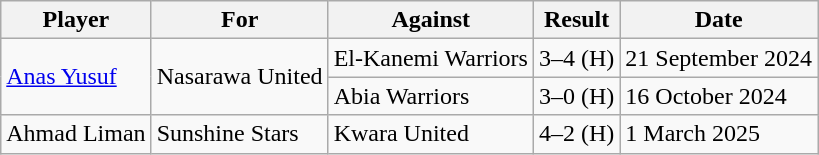<table class="wikitable sortable">
<tr>
<th>Player</th>
<th>For</th>
<th>Against</th>
<th align=center>Result</th>
<th>Date</th>
</tr>
<tr>
<td rowspan=2><a href='#'>Anas Yusuf</a></td>
<td rowspan=2>Nasarawa United</td>
<td>El-Kanemi Warriors</td>
<td align="center">3–4 (H)</td>
<td>21 September 2024</td>
</tr>
<tr>
<td>Abia Warriors</td>
<td align="center">3–0 (H)</td>
<td>16 October 2024</td>
</tr>
<tr>
<td>Ahmad Liman</td>
<td>Sunshine Stars</td>
<td>Kwara United</td>
<td align="center">4–2 (H)</td>
<td>1 March 2025</td>
</tr>
</table>
